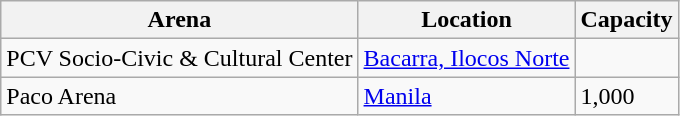<table class="wikitable sortable">
<tr>
<th>Arena</th>
<th>Location</th>
<th>Capacity</th>
</tr>
<tr>
<td>PCV Socio-Civic & Cultural Center</td>
<td><a href='#'>Bacarra, Ilocos Norte</a></td>
<td></td>
</tr>
<tr>
<td>Paco Arena</td>
<td><a href='#'>Manila</a></td>
<td>1,000</td>
</tr>
</table>
